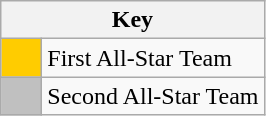<table class="wikitable" style="text-align: center;">
<tr>
<th colspan=2>Key</th>
</tr>
<tr>
<td style="background:#FFCC00; width:20px;"></td>
<td align=left>First All-Star Team</td>
</tr>
<tr>
<td style="background:#C0C0C0; width:20px;"></td>
<td align=left>Second All-Star Team</td>
</tr>
</table>
